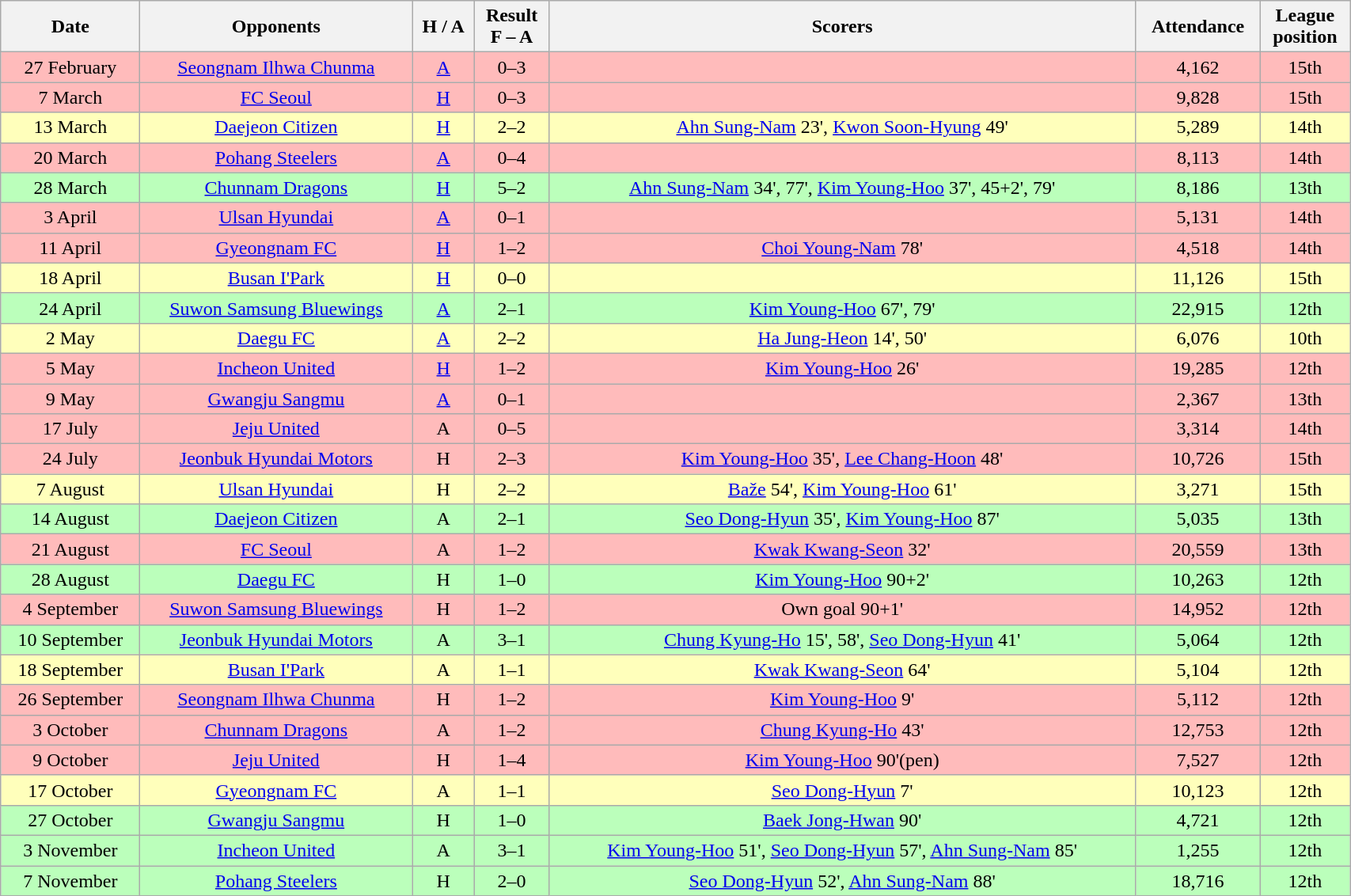<table class="wikitable" style="text-align:center; width:90%">
<tr>
<th>Date</th>
<th>Opponents</th>
<th>H / A</th>
<th>Result<br>F – A</th>
<th>Scorers</th>
<th>Attendance</th>
<th>League<br>position</th>
</tr>
<tr bgcolor="#ffbbbb">
<td>27 February</td>
<td><a href='#'>Seongnam Ilhwa Chunma</a></td>
<td><a href='#'>A</a></td>
<td>0–3</td>
<td></td>
<td>4,162</td>
<td>15th</td>
</tr>
<tr bgcolor="#ffbbbb">
<td>7 March</td>
<td><a href='#'>FC Seoul</a></td>
<td><a href='#'>H</a></td>
<td>0–3</td>
<td></td>
<td>9,828</td>
<td>15th</td>
</tr>
<tr bgcolor="#ffffbb">
<td>13 March</td>
<td><a href='#'>Daejeon Citizen</a></td>
<td><a href='#'>H</a></td>
<td>2–2</td>
<td><a href='#'>Ahn Sung-Nam</a> 23', <a href='#'>Kwon Soon-Hyung</a> 49'</td>
<td>5,289</td>
<td>14th</td>
</tr>
<tr bgcolor="#ffbbbb">
<td>20 March</td>
<td><a href='#'>Pohang Steelers</a></td>
<td><a href='#'>A</a></td>
<td>0–4</td>
<td></td>
<td>8,113</td>
<td>14th</td>
</tr>
<tr bgcolor="#bbffbb">
<td>28 March</td>
<td><a href='#'>Chunnam Dragons</a></td>
<td><a href='#'>H</a></td>
<td>5–2</td>
<td><a href='#'>Ahn Sung-Nam</a> 34', 77', <a href='#'>Kim Young-Hoo</a> 37', 45+2', 79'</td>
<td>8,186</td>
<td>13th</td>
</tr>
<tr bgcolor="#ffbbbb">
<td>3 April</td>
<td><a href='#'>Ulsan Hyundai</a></td>
<td><a href='#'>A</a></td>
<td>0–1</td>
<td></td>
<td>5,131</td>
<td>14th</td>
</tr>
<tr bgcolor="#ffbbbb">
<td>11 April</td>
<td><a href='#'>Gyeongnam FC</a></td>
<td><a href='#'>H</a></td>
<td>1–2</td>
<td><a href='#'>Choi Young-Nam</a> 78'</td>
<td>4,518</td>
<td>14th</td>
</tr>
<tr bgcolor="#ffffbb">
<td>18 April</td>
<td><a href='#'>Busan I'Park</a></td>
<td><a href='#'>H</a></td>
<td>0–0</td>
<td></td>
<td>11,126</td>
<td>15th</td>
</tr>
<tr bgcolor="#bbffbb">
<td>24 April</td>
<td><a href='#'>Suwon Samsung Bluewings</a></td>
<td><a href='#'>A</a></td>
<td>2–1</td>
<td><a href='#'>Kim Young-Hoo</a> 67', 79'</td>
<td>22,915</td>
<td>12th</td>
</tr>
<tr bgcolor="#ffffbb">
<td>2 May</td>
<td><a href='#'>Daegu FC</a></td>
<td><a href='#'>A</a></td>
<td>2–2</td>
<td><a href='#'>Ha Jung-Heon</a> 14', 50'</td>
<td>6,076</td>
<td>10th</td>
</tr>
<tr bgcolor="#ffbbbb">
<td>5 May</td>
<td><a href='#'>Incheon United</a></td>
<td><a href='#'>H</a></td>
<td>1–2</td>
<td><a href='#'>Kim Young-Hoo</a> 26'</td>
<td>19,285</td>
<td>12th</td>
</tr>
<tr bgcolor="#ffbbbb">
<td>9 May</td>
<td><a href='#'>Gwangju Sangmu</a></td>
<td><a href='#'>A</a></td>
<td>0–1</td>
<td></td>
<td>2,367</td>
<td>13th</td>
</tr>
<tr bgcolor="#ffbbbb">
<td>17 July</td>
<td><a href='#'>Jeju United</a></td>
<td>A</td>
<td>0–5</td>
<td></td>
<td>3,314</td>
<td>14th</td>
</tr>
<tr bgcolor="#ffbbbb">
<td>24 July</td>
<td><a href='#'>Jeonbuk Hyundai Motors</a></td>
<td>H</td>
<td>2–3</td>
<td><a href='#'>Kim Young-Hoo</a> 35', <a href='#'>Lee Chang-Hoon</a> 48'</td>
<td>10,726</td>
<td>15th</td>
</tr>
<tr bgcolor="#ffffbb">
<td>7 August</td>
<td><a href='#'>Ulsan Hyundai</a></td>
<td>H</td>
<td>2–2</td>
<td><a href='#'>Baže</a> 54', <a href='#'>Kim Young-Hoo</a> 61'</td>
<td>3,271</td>
<td>15th</td>
</tr>
<tr bgcolor="#bbffbb">
<td>14 August</td>
<td><a href='#'>Daejeon Citizen</a></td>
<td>A</td>
<td>2–1</td>
<td><a href='#'>Seo Dong-Hyun</a> 35', <a href='#'>Kim Young-Hoo</a> 87'</td>
<td>5,035</td>
<td>13th</td>
</tr>
<tr bgcolor="#ffbbbb">
<td>21 August</td>
<td><a href='#'>FC Seoul</a></td>
<td>A</td>
<td>1–2</td>
<td><a href='#'>Kwak Kwang-Seon</a> 32'</td>
<td>20,559</td>
<td>13th</td>
</tr>
<tr bgcolor="#bbffbb">
<td>28 August</td>
<td><a href='#'>Daegu FC</a></td>
<td>H</td>
<td>1–0</td>
<td><a href='#'>Kim Young-Hoo</a> 90+2'</td>
<td>10,263</td>
<td>12th</td>
</tr>
<tr bgcolor="#ffbbbb">
<td>4 September</td>
<td><a href='#'>Suwon Samsung Bluewings</a></td>
<td>H</td>
<td>1–2</td>
<td>Own goal 90+1'</td>
<td>14,952</td>
<td>12th</td>
</tr>
<tr bgcolor="#bbffbb">
<td>10 September</td>
<td><a href='#'>Jeonbuk Hyundai Motors</a></td>
<td>A</td>
<td>3–1</td>
<td><a href='#'>Chung Kyung-Ho</a> 15', 58', <a href='#'>Seo Dong-Hyun</a> 41'</td>
<td>5,064</td>
<td>12th</td>
</tr>
<tr bgcolor="#ffffbb">
<td>18 September</td>
<td><a href='#'>Busan I'Park</a></td>
<td>A</td>
<td>1–1</td>
<td><a href='#'>Kwak Kwang-Seon</a> 64'</td>
<td>5,104</td>
<td>12th</td>
</tr>
<tr bgcolor="#ffbbbb">
<td>26 September</td>
<td><a href='#'>Seongnam Ilhwa Chunma</a></td>
<td>H</td>
<td>1–2</td>
<td><a href='#'>Kim Young-Hoo</a> 9'</td>
<td>5,112</td>
<td>12th</td>
</tr>
<tr bgcolor="#ffbbbb">
<td>3 October</td>
<td><a href='#'>Chunnam Dragons</a></td>
<td>A</td>
<td>1–2</td>
<td><a href='#'>Chung Kyung-Ho</a> 43'</td>
<td>12,753</td>
<td>12th</td>
</tr>
<tr bgcolor="#ffbbbb">
<td>9 October</td>
<td><a href='#'>Jeju United</a></td>
<td>H</td>
<td>1–4</td>
<td><a href='#'>Kim Young-Hoo</a> 90'(pen)</td>
<td>7,527</td>
<td>12th</td>
</tr>
<tr bgcolor="#ffffbb">
<td>17 October</td>
<td><a href='#'>Gyeongnam FC</a></td>
<td>A</td>
<td>1–1</td>
<td><a href='#'>Seo Dong-Hyun</a> 7'</td>
<td>10,123</td>
<td>12th</td>
</tr>
<tr bgcolor="#bbffbb">
<td>27 October</td>
<td><a href='#'>Gwangju Sangmu</a></td>
<td>H</td>
<td>1–0</td>
<td><a href='#'>Baek Jong-Hwan</a> 90'</td>
<td>4,721</td>
<td>12th</td>
</tr>
<tr bgcolor="#bbffbb">
<td>3 November</td>
<td><a href='#'>Incheon United</a></td>
<td>A</td>
<td>3–1</td>
<td><a href='#'>Kim Young-Hoo</a> 51', <a href='#'>Seo Dong-Hyun</a> 57', <a href='#'>Ahn Sung-Nam</a> 85'</td>
<td>1,255</td>
<td>12th</td>
</tr>
<tr bgcolor="#bbffbb">
<td>7 November</td>
<td><a href='#'>Pohang Steelers</a></td>
<td>H</td>
<td>2–0</td>
<td><a href='#'>Seo Dong-Hyun</a> 52', <a href='#'>Ahn Sung-Nam</a> 88'</td>
<td>18,716</td>
<td>12th</td>
</tr>
</table>
